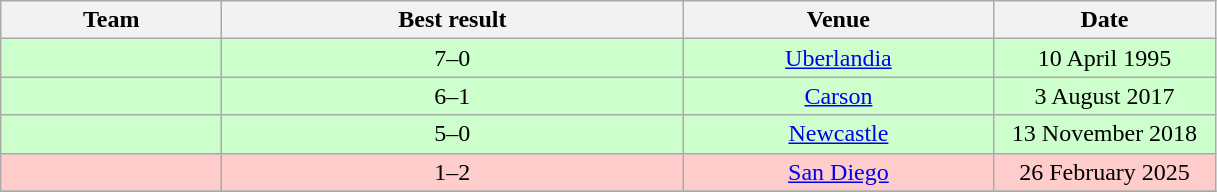<table class="sortable wikitable" style="text-align:center;">
<tr>
<th width=140>Team<br></th>
<th width=300>Best result<br></th>
<th width=200>Venue<br></th>
<th width=140>Date<br></th>
</tr>
<tr bgcolor=#CCFFCC>
<td align="left"></td>
<td> 7–0 </td>
<td> <a href='#'>Uberlandia</a></td>
<td>10 April 1995</td>
</tr>
<tr bgcolor=#CCFFCC>
<td align="left"></td>
<td> 6–1 </td>
<td> <a href='#'>Carson</a></td>
<td>3 August 2017</td>
</tr>
<tr bgcolor=#CCFFCC>
<td align="left"></td>
<td> 5–0 </td>
<td> <a href='#'>Newcastle</a></td>
<td>13 November 2018</td>
</tr>
<tr bgcolor=#FFCCCC>
<td align="left"></td>
<td> 1–2 </td>
<td> <a href='#'>San Diego</a></td>
<td>26 February 2025</td>
</tr>
<tr class="sortbottom">
</tr>
</table>
